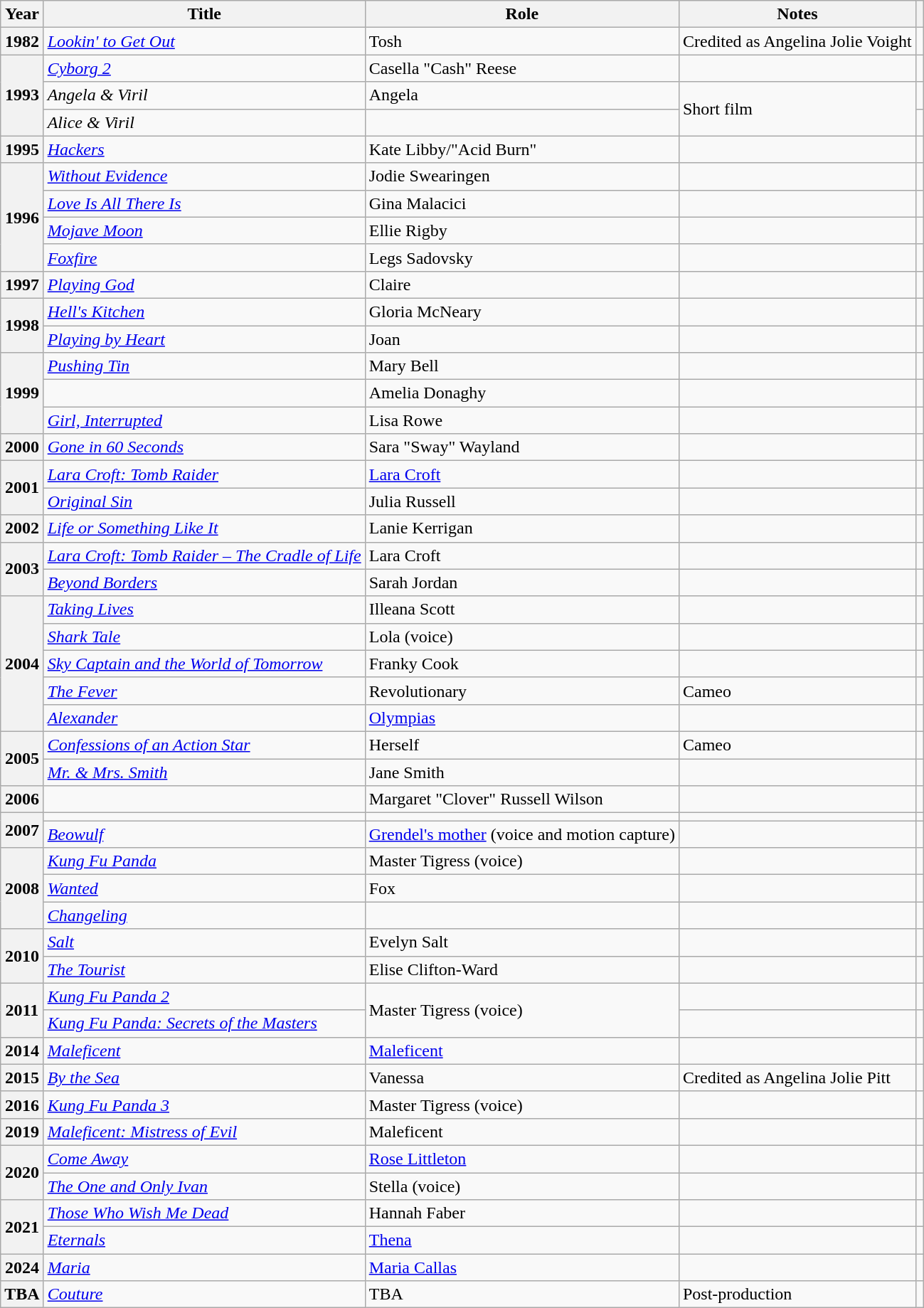<table class="wikitable sortable plainrowheaders">
<tr>
<th scope="col">Year</th>
<th scope="col">Title</th>
<th scope="col">Role</th>
<th scope="col" class="unsortable">Notes</th>
<th scope="col" class="unsortable"></th>
</tr>
<tr>
<th scope="row">1982</th>
<td><em><a href='#'>Lookin' to Get Out</a></em></td>
<td>Tosh</td>
<td>Credited as Angelina Jolie Voight</td>
<td style="text-align:center;"></td>
</tr>
<tr>
<th scope="row" rowspan=3>1993</th>
<td><em><a href='#'>Cyborg 2</a></em></td>
<td>Casella "Cash" Reese</td>
<td></td>
<td style="text-align:center;"></td>
</tr>
<tr>
<td><em>Angela & Viril</em></td>
<td>Angela</td>
<td rowspan=2>Short film</td>
<td style="text-align:center;"></td>
</tr>
<tr>
<td><em>Alice & Viril</em></td>
<td></td>
<td style="text-align:center;"></td>
</tr>
<tr>
<th scope="row">1995</th>
<td><em><a href='#'>Hackers</a></em></td>
<td>Kate Libby/"Acid Burn"</td>
<td></td>
<td style="text-align:center;"></td>
</tr>
<tr>
<th scope="row" rowspan=4>1996</th>
<td><em><a href='#'>Without Evidence</a></em></td>
<td>Jodie Swearingen</td>
<td></td>
<td style="text-align:center;"></td>
</tr>
<tr>
<td><em><a href='#'>Love Is All There Is</a></em></td>
<td>Gina Malacici</td>
<td></td>
<td style="text-align:center;"></td>
</tr>
<tr>
<td><em><a href='#'>Mojave Moon</a></em></td>
<td>Ellie Rigby</td>
<td></td>
<td style="text-align:center;"></td>
</tr>
<tr>
<td><em><a href='#'>Foxfire</a></em></td>
<td>Legs Sadovsky</td>
<td></td>
<td style="text-align:center;"></td>
</tr>
<tr>
<th scope="row">1997</th>
<td><em><a href='#'>Playing God</a></em></td>
<td>Claire</td>
<td></td>
<td style="text-align:center;"></td>
</tr>
<tr>
<th scope="row" rowspan=2>1998</th>
<td><em><a href='#'>Hell's Kitchen</a></em></td>
<td>Gloria McNeary</td>
<td></td>
<td style="text-align:center;"></td>
</tr>
<tr>
<td><em><a href='#'>Playing by Heart</a></em></td>
<td>Joan</td>
<td></td>
<td style="text-align:center;"></td>
</tr>
<tr>
<th scope="row" rowspan=3>1999</th>
<td><em><a href='#'>Pushing Tin</a></em></td>
<td>Mary Bell</td>
<td></td>
<td style="text-align:center;"></td>
</tr>
<tr>
<td><em></em></td>
<td>Amelia Donaghy</td>
<td></td>
<td style="text-align:center;"></td>
</tr>
<tr>
<td><em><a href='#'>Girl, Interrupted</a></em></td>
<td>Lisa Rowe</td>
<td></td>
<td style="text-align:center;"></td>
</tr>
<tr>
<th scope="row">2000</th>
<td><em><a href='#'>Gone in 60 Seconds</a></em></td>
<td>Sara "Sway" Wayland</td>
<td></td>
<td style="text-align:center;"></td>
</tr>
<tr>
<th scope="row" rowspan=2>2001</th>
<td><em><a href='#'>Lara Croft: Tomb Raider</a></em></td>
<td><a href='#'>Lara Croft</a></td>
<td></td>
<td style="text-align:center;"></td>
</tr>
<tr>
<td><em><a href='#'>Original Sin</a></em></td>
<td>Julia Russell</td>
<td></td>
<td style="text-align:center;"></td>
</tr>
<tr>
<th scope="row">2002</th>
<td><em><a href='#'>Life or Something Like It</a></em></td>
<td>Lanie Kerrigan</td>
<td></td>
<td style="text-align:center;"></td>
</tr>
<tr>
<th scope="row" rowspan=2>2003</th>
<td><em><a href='#'>Lara Croft: Tomb Raider – The Cradle of Life</a></em></td>
<td>Lara Croft</td>
<td></td>
<td style="text-align:center;"></td>
</tr>
<tr>
<td><em><a href='#'>Beyond Borders</a></em></td>
<td>Sarah Jordan</td>
<td></td>
<td style="text-align:center;"></td>
</tr>
<tr>
<th scope="row" rowspan=5>2004</th>
<td><em><a href='#'>Taking Lives</a></em></td>
<td>Illeana Scott</td>
<td></td>
<td style="text-align:center;"></td>
</tr>
<tr>
<td><em><a href='#'>Shark Tale</a></em></td>
<td>Lola (voice)</td>
<td></td>
<td style="text-align:center;"></td>
</tr>
<tr>
<td><em><a href='#'>Sky Captain and the World of Tomorrow</a></em></td>
<td>Franky Cook</td>
<td></td>
<td style="text-align:center;"></td>
</tr>
<tr>
<td><em><a href='#'>The Fever</a></em></td>
<td>Revolutionary</td>
<td>Cameo</td>
<td style="text-align:center;"></td>
</tr>
<tr>
<td><em><a href='#'>Alexander</a></em></td>
<td><a href='#'>Olympias</a></td>
<td></td>
<td style="text-align:center;"></td>
</tr>
<tr>
<th scope="row" rowspan="2">2005</th>
<td><em><a href='#'>Confessions of an Action Star</a></em></td>
<td>Herself</td>
<td>Cameo</td>
<td style="text-align:center;"></td>
</tr>
<tr>
<td><em><a href='#'>Mr. & Mrs. Smith</a></em></td>
<td>Jane Smith</td>
<td></td>
<td style="text-align:center;"></td>
</tr>
<tr>
<th scope="row">2006</th>
<td><em></em></td>
<td>Margaret "Clover" Russell Wilson</td>
<td></td>
<td style="text-align:center;"></td>
</tr>
<tr>
<th scope="row" rowspan=2>2007</th>
<td><em></em></td>
<td></td>
<td></td>
<td style="text-align:center;"></td>
</tr>
<tr>
<td><em><a href='#'>Beowulf</a></em></td>
<td><a href='#'>Grendel's mother</a> (voice and motion capture)</td>
<td></td>
<td style="text-align:center;"></td>
</tr>
<tr>
<th scope="row" rowspan=3>2008</th>
<td><em><a href='#'>Kung Fu Panda</a></em></td>
<td>Master Tigress (voice)</td>
<td></td>
<td style="text-align:center;"></td>
</tr>
<tr>
<td><em><a href='#'>Wanted</a></em></td>
<td>Fox</td>
<td></td>
<td style="text-align:center;"></td>
</tr>
<tr>
<td><em><a href='#'>Changeling</a></em></td>
<td></td>
<td></td>
<td style="text-align:center;"></td>
</tr>
<tr>
<th scope="row" rowspan=2>2010</th>
<td><em><a href='#'>Salt</a></em></td>
<td>Evelyn Salt</td>
<td></td>
<td style="text-align:center;"></td>
</tr>
<tr>
<td><em><a href='#'>The Tourist</a></em></td>
<td>Elise Clifton-Ward</td>
<td></td>
<td style="text-align:center;"></td>
</tr>
<tr>
<th scope="row" rowspan=2>2011</th>
<td><em><a href='#'>Kung Fu Panda 2</a></em></td>
<td rowspan=2>Master Tigress (voice)</td>
<td></td>
<td style="text-align:center;"></td>
</tr>
<tr>
<td><em><a href='#'>Kung Fu Panda: Secrets of the Masters</a></em></td>
<td></td>
<td style="text-align:center;"></td>
</tr>
<tr>
<th scope="row">2014</th>
<td><em><a href='#'>Maleficent</a></em></td>
<td><a href='#'>Maleficent</a></td>
<td></td>
<td style="text-align:center;"></td>
</tr>
<tr>
<th scope="row">2015</th>
<td><em><a href='#'>By the Sea</a></em></td>
<td>Vanessa</td>
<td>Credited as Angelina Jolie Pitt</td>
<td style="text-align:center;"></td>
</tr>
<tr>
<th scope="row">2016</th>
<td><em><a href='#'>Kung Fu Panda 3</a></em></td>
<td>Master Tigress (voice)</td>
<td></td>
<td style="text-align:center;"></td>
</tr>
<tr>
<th scope="row">2019</th>
<td><em><a href='#'>Maleficent: Mistress of Evil</a></em></td>
<td>Maleficent</td>
<td></td>
<td style="text-align:center;"></td>
</tr>
<tr>
<th scope="row" rowspan=2>2020</th>
<td><em><a href='#'>Come Away</a></em></td>
<td><a href='#'>Rose Littleton</a></td>
<td></td>
<td style="text-align:center;"></td>
</tr>
<tr>
<td><em><a href='#'>The One and Only Ivan</a></em></td>
<td>Stella (voice)</td>
<td></td>
<td style="text-align:center;"></td>
</tr>
<tr>
<th scope="row" rowspan=2>2021</th>
<td><em><a href='#'>Those Who Wish Me Dead</a></em></td>
<td>Hannah Faber</td>
<td></td>
<td style="text-align:center;"></td>
</tr>
<tr>
<td><em><a href='#'>Eternals</a></em></td>
<td><a href='#'>Thena</a></td>
<td></td>
<td style="text-align:center;"></td>
</tr>
<tr>
<th scope="row">2024</th>
<td><em><a href='#'>Maria</a></em></td>
<td><a href='#'>Maria Callas</a></td>
<td></td>
<td></td>
</tr>
<tr>
<th scope="row">TBA</th>
<td><em><a href='#'>Couture</a></em></td>
<td>TBA</td>
<td>Post-production</td>
<td></td>
</tr>
</table>
